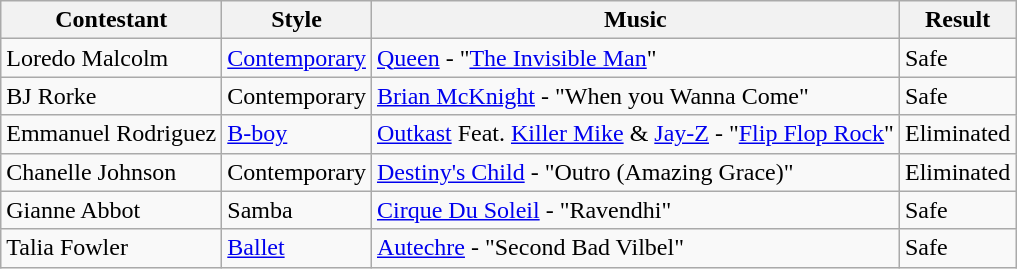<table class="wikitable">
<tr>
<th>Contestant</th>
<th>Style</th>
<th>Music</th>
<th>Result</th>
</tr>
<tr>
<td>Loredo Malcolm</td>
<td><a href='#'>Contemporary</a></td>
<td><a href='#'>Queen</a> - "<a href='#'>The Invisible Man</a>"</td>
<td>Safe</td>
</tr>
<tr>
<td>BJ Rorke</td>
<td>Contemporary</td>
<td><a href='#'>Brian McKnight</a> - "When you Wanna Come"</td>
<td>Safe</td>
</tr>
<tr>
<td>Emmanuel Rodriguez</td>
<td><a href='#'>B-boy</a></td>
<td><a href='#'>Outkast</a> Feat. <a href='#'>Killer Mike</a> & <a href='#'>Jay-Z</a> - "<a href='#'>Flip Flop Rock</a>"</td>
<td>Eliminated</td>
</tr>
<tr>
<td>Chanelle Johnson</td>
<td>Contemporary</td>
<td><a href='#'>Destiny's Child</a> - "Outro (Amazing Grace)"</td>
<td>Eliminated</td>
</tr>
<tr>
<td>Gianne Abbot</td>
<td>Samba</td>
<td><a href='#'>Cirque Du Soleil</a> - "Ravendhi"</td>
<td>Safe</td>
</tr>
<tr>
<td>Talia Fowler</td>
<td><a href='#'>Ballet</a></td>
<td><a href='#'>Autechre</a> - "Second Bad Vilbel"</td>
<td>Safe</td>
</tr>
</table>
